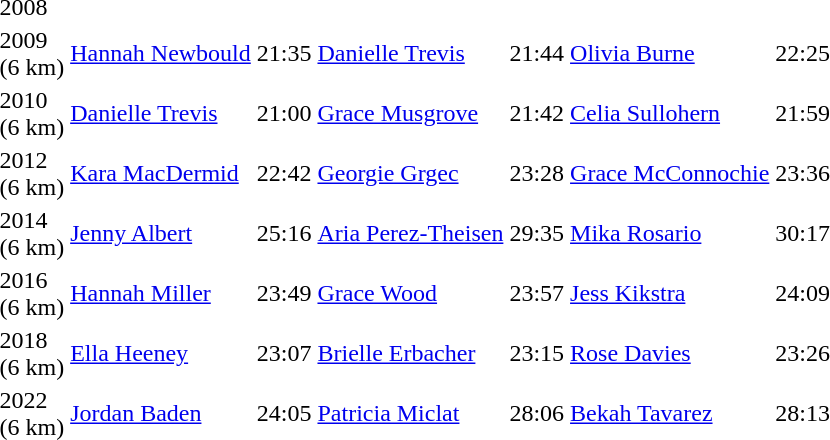<table>
<tr>
<td>2008<br></td>
<td align=left></td>
<td></td>
<td align=left></td>
<td></td>
<td align=left></td>
<td></td>
</tr>
<tr>
<td>2009<br>(6 km)</td>
<td align=left><a href='#'>Hannah Newbould</a> <br> </td>
<td>21:35</td>
<td align=left><a href='#'>Danielle Trevis</a> <br> </td>
<td>21:44</td>
<td align=left><a href='#'>Olivia Burne</a> <br> </td>
<td>22:25</td>
</tr>
<tr>
<td>2010<br>(6 km)</td>
<td align=left><a href='#'>Danielle Trevis</a> <br> </td>
<td>21:00</td>
<td align=left><a href='#'>Grace Musgrove</a> <br> </td>
<td>21:42</td>
<td align=left><a href='#'>Celia Sullohern</a> <br> </td>
<td>21:59</td>
</tr>
<tr>
<td>2012<br>(6 km)</td>
<td align=left><a href='#'>Kara MacDermid</a> <br> </td>
<td>22:42</td>
<td align=left><a href='#'>Georgie Grgec</a> <br> </td>
<td>23:28</td>
<td align=left><a href='#'>Grace McConnochie</a> <br> </td>
<td>23:36</td>
</tr>
<tr>
<td>2014<br>(6 km)</td>
<td align=left><a href='#'>Jenny Albert</a> <br> </td>
<td>25:16</td>
<td align=left><a href='#'>Aria Perez-Theisen</a> <br> </td>
<td>29:35</td>
<td align=left><a href='#'>Mika Rosario</a> <br> </td>
<td>30:17</td>
</tr>
<tr>
<td>2016<br>(6 km)</td>
<td align=left><a href='#'>Hannah Miller</a> <br> </td>
<td>23:49</td>
<td align=left><a href='#'>Grace Wood</a> <br> </td>
<td>23:57</td>
<td align=left><a href='#'>Jess Kikstra</a> <br> </td>
<td>24:09</td>
</tr>
<tr>
<td>2018<br>(6 km)</td>
<td align=left><a href='#'>Ella Heeney</a> <br> </td>
<td>23:07</td>
<td align=left><a href='#'>Brielle Erbacher</a> <br> </td>
<td>23:15</td>
<td align=left><a href='#'>Rose Davies</a> <br> </td>
<td>23:26</td>
</tr>
<tr>
<td>2022<br>(6 km)</td>
<td align=left><a href='#'>Jordan Baden</a> <br> </td>
<td>24:05</td>
<td align=left><a href='#'>Patricia Miclat</a> <br> </td>
<td>28:06</td>
<td align=left><a href='#'>Bekah Tavarez</a> <br> </td>
<td>28:13</td>
</tr>
</table>
